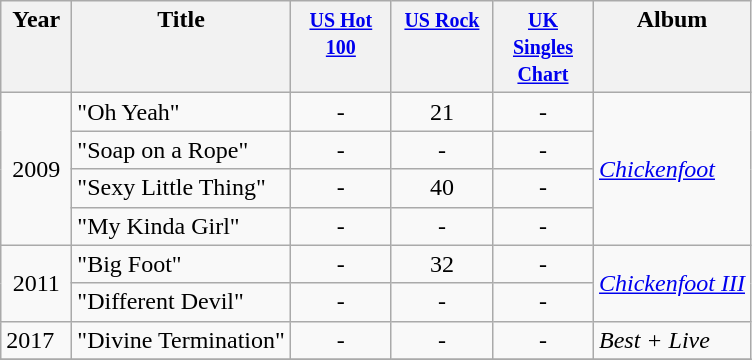<table class="wikitable">
<tr>
<th align="center" valign="top" width="40">Year</th>
<th align="left" valign="top">Title</th>
<th align="center" valign="top" width="60"><small><a href='#'>US Hot 100</a></small></th>
<th align="center" valign="top" width="60"><small><a href='#'>US Rock</a></small></th>
<th align="center" valign="top";; width="60"><small><a href='#'>UK Singles Chart</a></small></th>
<th align="left" valign="top">Album</th>
</tr>
<tr>
<td rowspan = 4 align="center" valign="center">2009</td>
<td align="left" valign="top">"Oh Yeah"</td>
<td align="center" valign="top">-</td>
<td align="center" valign="top">21</td>
<td align="center" valign="top">-</td>
<td rowspan = 4 align="left" valign="center"><em><a href='#'>Chickenfoot</a></em></td>
</tr>
<tr>
<td align="left" valign="top">"Soap on a Rope"</td>
<td align="center" valign="top">-</td>
<td align="center" valign="top">-</td>
<td align="center" valign="top">-</td>
</tr>
<tr>
<td align="left" valign="top">"Sexy Little Thing"</td>
<td align="center" valign="top">-</td>
<td align="center" valign="top">40</td>
<td align="center" valign="top">-</td>
</tr>
<tr>
<td align="left" valign="top">"My Kinda Girl"</td>
<td align="center" valign="top">-</td>
<td align="center" valign="top">-</td>
<td align="center" valign="top">-</td>
</tr>
<tr>
<td rowspan = 2 align="center" valign="center">2011</td>
<td align="left" valign="top">"Big Foot"</td>
<td align="center" valign="top">-</td>
<td align="center" valign="top">32</td>
<td align="center" valign="top">-</td>
<td rowspan = 2 align="left" valign="center"><em><a href='#'>Chickenfoot III</a></em></td>
</tr>
<tr>
<td align="left" valign="top">"Different Devil"</td>
<td align="center" valign="top">-</td>
<td align="center" valign="top">-</td>
<td align="center" valign="top">-</td>
</tr>
<tr>
<td>2017</td>
<td align="left" valign="top">"Divine Termination"</td>
<td align="center" valign="top">-</td>
<td align="center" valign="top">-</td>
<td align="center" valign="top">-</td>
<td align="left" valign="center"><em>Best + Live</em></td>
</tr>
<tr>
</tr>
</table>
